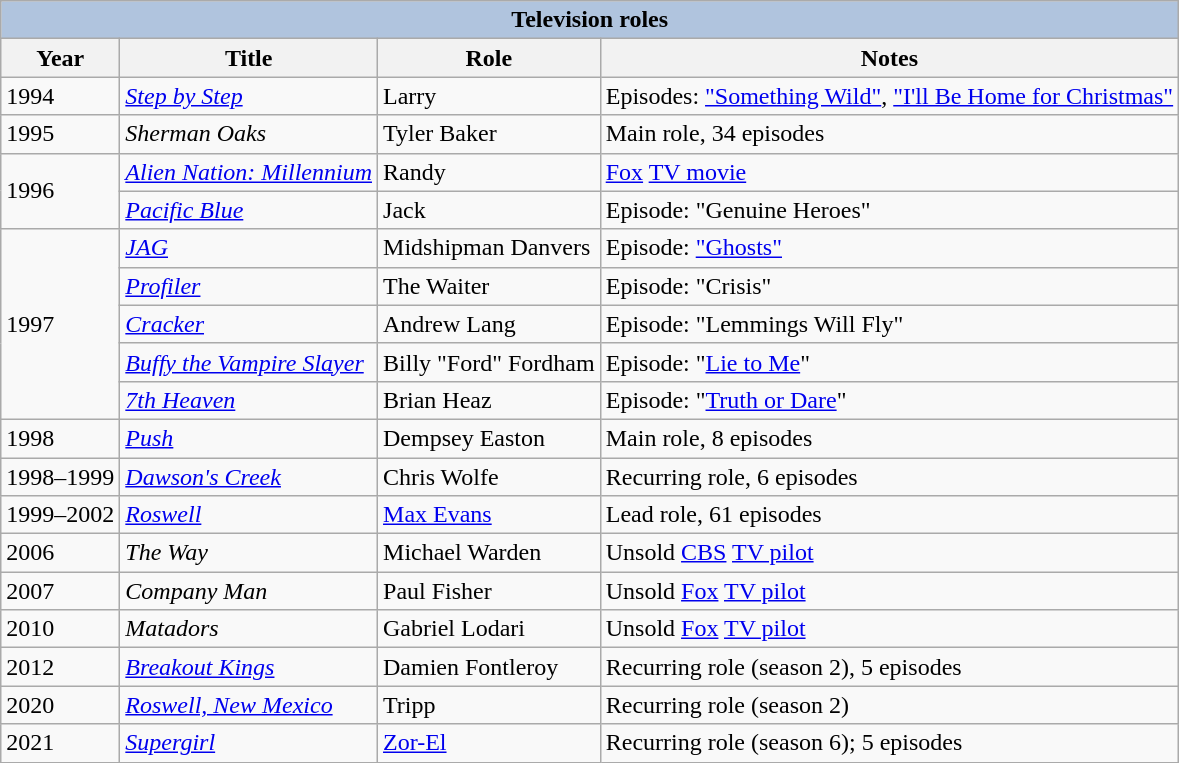<table class="wikitable">
<tr align="center">
<th colspan="4" style="background: LightSteelBlue;">Television roles</th>
</tr>
<tr align="center">
<th>Year</th>
<th>Title</th>
<th>Role</th>
<th>Notes</th>
</tr>
<tr>
<td>1994</td>
<td><em><a href='#'>Step by Step</a></em></td>
<td>Larry</td>
<td>Episodes: <a href='#'>"Something Wild"</a>, <a href='#'>"I'll Be Home for Christmas"</a></td>
</tr>
<tr>
<td>1995</td>
<td><em>Sherman Oaks</em></td>
<td>Tyler Baker</td>
<td>Main role, 34 episodes</td>
</tr>
<tr>
<td rowspan="2">1996</td>
<td><em><a href='#'>Alien Nation: Millennium</a></em></td>
<td>Randy</td>
<td><a href='#'>Fox</a> <a href='#'>TV movie</a></td>
</tr>
<tr>
<td><em><a href='#'>Pacific Blue</a></em></td>
<td>Jack</td>
<td>Episode: "Genuine Heroes"</td>
</tr>
<tr>
<td rowspan="5">1997</td>
<td><em><a href='#'>JAG</a></em></td>
<td>Midshipman Danvers</td>
<td>Episode: <a href='#'>"Ghosts"</a></td>
</tr>
<tr>
<td><em><a href='#'>Profiler</a></em></td>
<td>The Waiter</td>
<td>Episode: "Crisis"</td>
</tr>
<tr>
<td><em><a href='#'>Cracker</a></em></td>
<td>Andrew Lang</td>
<td>Episode: "Lemmings Will Fly"</td>
</tr>
<tr>
<td><em><a href='#'>Buffy the Vampire Slayer</a></em></td>
<td>Billy "Ford" Fordham</td>
<td>Episode: "<a href='#'>Lie to Me</a>"</td>
</tr>
<tr>
<td><em><a href='#'>7th Heaven</a></em></td>
<td>Brian Heaz</td>
<td>Episode: "<a href='#'>Truth or Dare</a>"</td>
</tr>
<tr>
<td>1998</td>
<td><em><a href='#'>Push</a></em></td>
<td>Dempsey Easton</td>
<td>Main role, 8 episodes</td>
</tr>
<tr>
<td>1998–1999</td>
<td><em><a href='#'>Dawson's Creek</a></em></td>
<td>Chris Wolfe</td>
<td>Recurring role, 6 episodes</td>
</tr>
<tr>
<td>1999–2002</td>
<td><em><a href='#'>Roswell</a></em></td>
<td><a href='#'>Max Evans</a></td>
<td>Lead role, 61 episodes</td>
</tr>
<tr>
<td>2006</td>
<td><em>The Way</em></td>
<td>Michael Warden</td>
<td>Unsold <a href='#'>CBS</a> <a href='#'>TV pilot</a></td>
</tr>
<tr>
<td>2007</td>
<td><em>Company Man</em></td>
<td>Paul Fisher</td>
<td>Unsold <a href='#'>Fox</a> <a href='#'>TV pilot</a></td>
</tr>
<tr>
<td>2010</td>
<td><em>Matadors</em></td>
<td>Gabriel Lodari</td>
<td>Unsold <a href='#'>Fox</a> <a href='#'>TV pilot</a></td>
</tr>
<tr>
<td>2012</td>
<td><em><a href='#'>Breakout Kings</a></em></td>
<td>Damien Fontleroy</td>
<td>Recurring role (season 2), 5 episodes</td>
</tr>
<tr>
<td>2020</td>
<td><em><a href='#'>Roswell, New Mexico</a></em></td>
<td>Tripp</td>
<td>Recurring role (season 2)</td>
</tr>
<tr>
<td>2021</td>
<td><em><a href='#'>Supergirl</a></em></td>
<td><a href='#'>Zor-El</a></td>
<td>Recurring role (season 6); 5 episodes</td>
</tr>
</table>
